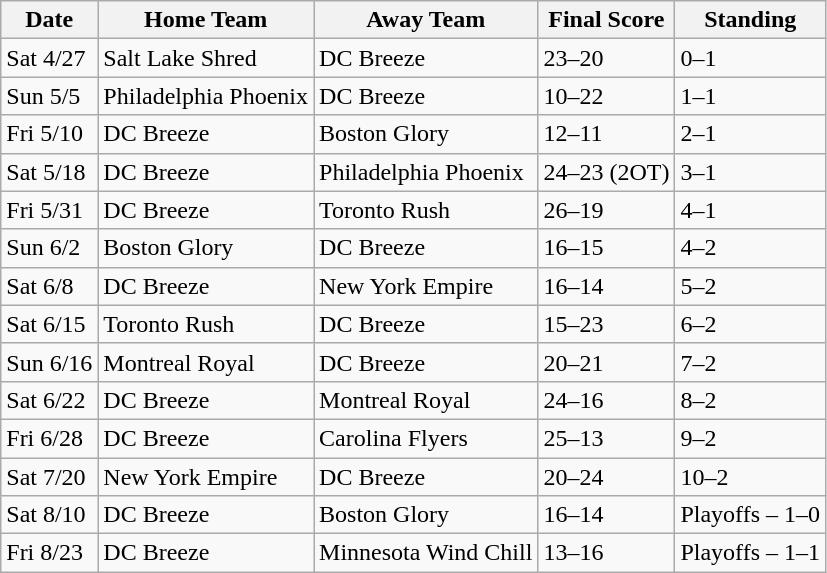<table class="wikitable">
<tr>
<th>Date</th>
<th>Home Team</th>
<th>Away Team</th>
<th>Final Score</th>
<th>Standing</th>
</tr>
<tr>
<td>Sat 4/27</td>
<td>Salt Lake Shred</td>
<td>DC Breeze</td>
<td>23–20</td>
<td>0–1</td>
</tr>
<tr>
<td>Sun 5/5</td>
<td>Philadelphia Phoenix</td>
<td>DC Breeze</td>
<td>10–22</td>
<td>1–1</td>
</tr>
<tr>
<td>Fri 5/10</td>
<td>DC Breeze</td>
<td>Boston Glory</td>
<td>12–11</td>
<td>2–1</td>
</tr>
<tr>
<td>Sat 5/18</td>
<td>DC Breeze</td>
<td>Philadelphia Phoenix</td>
<td>24–23 (2OT)</td>
<td>3–1</td>
</tr>
<tr>
<td>Fri 5/31</td>
<td>DC Breeze</td>
<td>Toronto Rush</td>
<td>26–19</td>
<td>4–1</td>
</tr>
<tr>
<td>Sun 6/2</td>
<td>Boston Glory</td>
<td>DC Breeze</td>
<td>16–15</td>
<td>4–2</td>
</tr>
<tr>
<td>Sat 6/8</td>
<td>DC Breeze</td>
<td>New York Empire</td>
<td>16–14</td>
<td>5–2</td>
</tr>
<tr>
<td>Sat 6/15</td>
<td>Toronto Rush</td>
<td>DC Breeze</td>
<td>15–23</td>
<td>6–2</td>
</tr>
<tr>
<td>Sun 6/16</td>
<td>Montreal Royal</td>
<td>DC Breeze</td>
<td>20–21</td>
<td>7–2</td>
</tr>
<tr>
<td>Sat 6/22</td>
<td>DC Breeze</td>
<td>Montreal Royal</td>
<td>24–16</td>
<td>8–2</td>
</tr>
<tr>
<td>Fri 6/28</td>
<td>DC Breeze</td>
<td>Carolina Flyers</td>
<td>25–13</td>
<td>9–2</td>
</tr>
<tr>
<td>Sat 7/20</td>
<td>New York Empire</td>
<td>DC Breeze</td>
<td>20–24</td>
<td>10–2</td>
</tr>
<tr>
<td>Sat 8/10</td>
<td>DC Breeze</td>
<td>Boston Glory</td>
<td>16–14</td>
<td>Playoffs – 1–0</td>
</tr>
<tr>
<td>Fri 8/23</td>
<td>DC Breeze</td>
<td>Minnesota Wind Chill</td>
<td>13–16</td>
<td>Playoffs – 1–1</td>
</tr>
</table>
